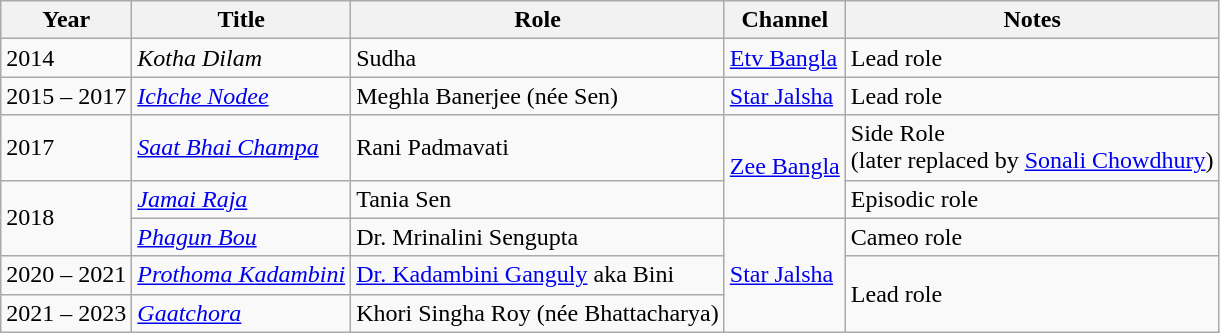<table class="wikitable sortable">
<tr>
<th>Year</th>
<th>Title</th>
<th>Role</th>
<th>Channel</th>
<th>Notes</th>
</tr>
<tr>
<td>2014</td>
<td><em>Kotha Dilam</em></td>
<td>Sudha</td>
<td><a href='#'>Etv Bangla</a></td>
<td>Lead role</td>
</tr>
<tr>
<td>2015 – 2017</td>
<td><em><a href='#'>Ichche Nodee</a></em></td>
<td>Meghla Banerjee (née Sen)</td>
<td><a href='#'>Star Jalsha</a></td>
<td>Lead role</td>
</tr>
<tr>
<td>2017</td>
<td><em><a href='#'>Saat Bhai Champa</a></em></td>
<td>Rani Padmavati</td>
<td rowspan="2"><a href='#'>Zee Bangla</a></td>
<td>Side Role<br>(later 
replaced by <a href='#'>Sonali Chowdhury</a>)</td>
</tr>
<tr>
<td rowspan="2">2018</td>
<td><em><a href='#'>Jamai Raja</a></em></td>
<td>Tania Sen</td>
<td>Episodic role</td>
</tr>
<tr>
<td><em><a href='#'>Phagun Bou</a></em></td>
<td>Dr. Mrinalini Sengupta</td>
<td rowspan="3"><a href='#'>Star Jalsha</a></td>
<td>Cameo role</td>
</tr>
<tr>
<td>2020 – 2021</td>
<td><em><a href='#'>Prothoma Kadambini</a></em></td>
<td><a href='#'>Dr. Kadambini Ganguly</a> aka Bini</td>
<td rowspan="2">Lead role</td>
</tr>
<tr>
<td>2021 – 2023</td>
<td><em><a href='#'>Gaatchora</a></em></td>
<td>Khori Singha Roy (née Bhattacharya)</td>
</tr>
</table>
